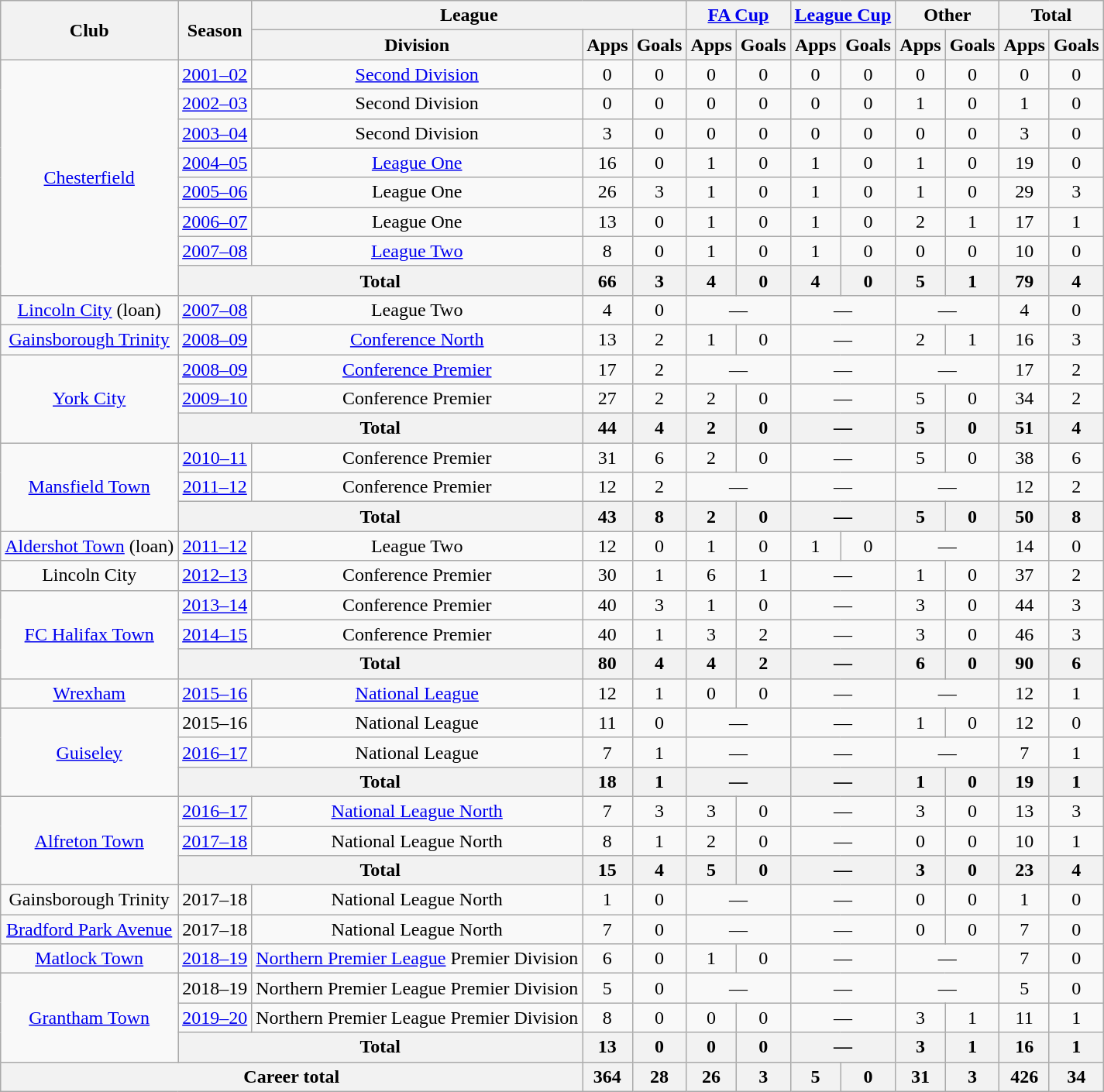<table class=wikitable style=text-align:center>
<tr>
<th rowspan=2>Club</th>
<th rowspan=2>Season</th>
<th colspan=3>League</th>
<th colspan=2><a href='#'>FA Cup</a></th>
<th colspan=2><a href='#'>League Cup</a></th>
<th colspan=2>Other</th>
<th colspan=2>Total</th>
</tr>
<tr>
<th>Division</th>
<th>Apps</th>
<th>Goals</th>
<th>Apps</th>
<th>Goals</th>
<th>Apps</th>
<th>Goals</th>
<th>Apps</th>
<th>Goals</th>
<th>Apps</th>
<th>Goals</th>
</tr>
<tr>
<td rowspan=8><a href='#'>Chesterfield</a></td>
<td><a href='#'>2001–02</a></td>
<td><a href='#'>Second Division</a></td>
<td>0</td>
<td>0</td>
<td>0</td>
<td>0</td>
<td>0</td>
<td>0</td>
<td>0</td>
<td>0</td>
<td>0</td>
<td>0</td>
</tr>
<tr>
<td><a href='#'>2002–03</a></td>
<td>Second Division</td>
<td>0</td>
<td>0</td>
<td>0</td>
<td>0</td>
<td>0</td>
<td>0</td>
<td>1</td>
<td>0</td>
<td>1</td>
<td>0</td>
</tr>
<tr>
<td><a href='#'>2003–04</a></td>
<td>Second Division</td>
<td>3</td>
<td>0</td>
<td>0</td>
<td>0</td>
<td>0</td>
<td>0</td>
<td>0</td>
<td>0</td>
<td>3</td>
<td>0</td>
</tr>
<tr>
<td><a href='#'>2004–05</a></td>
<td><a href='#'>League One</a></td>
<td>16</td>
<td>0</td>
<td>1</td>
<td>0</td>
<td>1</td>
<td>0</td>
<td>1</td>
<td>0</td>
<td>19</td>
<td>0</td>
</tr>
<tr>
<td><a href='#'>2005–06</a></td>
<td>League One</td>
<td>26</td>
<td>3</td>
<td>1</td>
<td>0</td>
<td>1</td>
<td>0</td>
<td>1</td>
<td>0</td>
<td>29</td>
<td>3</td>
</tr>
<tr>
<td><a href='#'>2006–07</a></td>
<td>League One</td>
<td>13</td>
<td>0</td>
<td>1</td>
<td>0</td>
<td>1</td>
<td>0</td>
<td>2</td>
<td>1</td>
<td>17</td>
<td>1</td>
</tr>
<tr>
<td><a href='#'>2007–08</a></td>
<td><a href='#'>League Two</a></td>
<td>8</td>
<td>0</td>
<td>1</td>
<td>0</td>
<td>1</td>
<td>0</td>
<td>0</td>
<td>0</td>
<td>10</td>
<td>0</td>
</tr>
<tr>
<th colspan=2>Total</th>
<th>66</th>
<th>3</th>
<th>4</th>
<th>0</th>
<th>4</th>
<th>0</th>
<th>5</th>
<th>1</th>
<th>79</th>
<th>4</th>
</tr>
<tr>
<td><a href='#'>Lincoln City</a> (loan)</td>
<td><a href='#'>2007–08</a></td>
<td>League Two</td>
<td>4</td>
<td>0</td>
<td colspan=2>—</td>
<td colspan=2>—</td>
<td colspan=2>—</td>
<td>4</td>
<td>0</td>
</tr>
<tr>
<td><a href='#'>Gainsborough Trinity</a></td>
<td><a href='#'>2008–09</a></td>
<td><a href='#'>Conference North</a></td>
<td>13</td>
<td>2</td>
<td>1</td>
<td>0</td>
<td colspan=2>—</td>
<td>2</td>
<td>1</td>
<td>16</td>
<td>3</td>
</tr>
<tr>
<td rowspan=3><a href='#'>York City</a></td>
<td><a href='#'>2008–09</a></td>
<td><a href='#'>Conference Premier</a></td>
<td>17</td>
<td>2</td>
<td colspan=2>—</td>
<td colspan=2>—</td>
<td colspan=2>—</td>
<td>17</td>
<td>2</td>
</tr>
<tr>
<td><a href='#'>2009–10</a></td>
<td>Conference Premier</td>
<td>27</td>
<td>2</td>
<td>2</td>
<td>0</td>
<td colspan=2>—</td>
<td>5</td>
<td>0</td>
<td>34</td>
<td>2</td>
</tr>
<tr>
<th colspan=2>Total</th>
<th>44</th>
<th>4</th>
<th>2</th>
<th>0</th>
<th colspan=2>—</th>
<th>5</th>
<th>0</th>
<th>51</th>
<th>4</th>
</tr>
<tr>
<td rowspan=3><a href='#'>Mansfield Town</a></td>
<td><a href='#'>2010–11</a></td>
<td>Conference Premier</td>
<td>31</td>
<td>6</td>
<td>2</td>
<td>0</td>
<td colspan=2>—</td>
<td>5</td>
<td>0</td>
<td>38</td>
<td>6</td>
</tr>
<tr>
<td><a href='#'>2011–12</a></td>
<td>Conference Premier</td>
<td>12</td>
<td>2</td>
<td colspan=2>—</td>
<td colspan=2>—</td>
<td colspan=2>—</td>
<td>12</td>
<td>2</td>
</tr>
<tr>
<th colspan=2>Total</th>
<th>43</th>
<th>8</th>
<th>2</th>
<th>0</th>
<th colspan=2>—</th>
<th>5</th>
<th>0</th>
<th>50</th>
<th>8</th>
</tr>
<tr>
<td><a href='#'>Aldershot Town</a> (loan)</td>
<td><a href='#'>2011–12</a></td>
<td>League Two</td>
<td>12</td>
<td>0</td>
<td>1</td>
<td>0</td>
<td>1</td>
<td>0</td>
<td colspan=2>—</td>
<td>14</td>
<td>0</td>
</tr>
<tr>
<td>Lincoln City</td>
<td><a href='#'>2012–13</a></td>
<td>Conference Premier</td>
<td>30</td>
<td>1</td>
<td>6</td>
<td>1</td>
<td colspan=2>—</td>
<td>1</td>
<td>0</td>
<td>37</td>
<td>2</td>
</tr>
<tr>
<td rowspan=3><a href='#'>FC Halifax Town</a></td>
<td><a href='#'>2013–14</a></td>
<td>Conference Premier</td>
<td>40</td>
<td>3</td>
<td>1</td>
<td>0</td>
<td colspan=2>—</td>
<td>3</td>
<td>0</td>
<td>44</td>
<td>3</td>
</tr>
<tr>
<td><a href='#'>2014–15</a></td>
<td>Conference Premier</td>
<td>40</td>
<td>1</td>
<td>3</td>
<td>2</td>
<td colspan=2>—</td>
<td>3</td>
<td>0</td>
<td>46</td>
<td>3</td>
</tr>
<tr>
<th colspan=2>Total</th>
<th>80</th>
<th>4</th>
<th>4</th>
<th>2</th>
<th colspan=2>—</th>
<th>6</th>
<th>0</th>
<th>90</th>
<th>6</th>
</tr>
<tr>
<td><a href='#'>Wrexham</a></td>
<td><a href='#'>2015–16</a></td>
<td><a href='#'>National League</a></td>
<td>12</td>
<td>1</td>
<td>0</td>
<td>0</td>
<td colspan=2>—</td>
<td colspan=2>—</td>
<td>12</td>
<td>1</td>
</tr>
<tr>
<td rowspan=3><a href='#'>Guiseley</a></td>
<td>2015–16</td>
<td>National League</td>
<td>11</td>
<td>0</td>
<td colspan=2>—</td>
<td colspan=2>—</td>
<td>1</td>
<td>0</td>
<td>12</td>
<td>0</td>
</tr>
<tr>
<td><a href='#'>2016–17</a></td>
<td>National League</td>
<td>7</td>
<td>1</td>
<td colspan=2>—</td>
<td colspan=2>—</td>
<td colspan=2>—</td>
<td>7</td>
<td>1</td>
</tr>
<tr>
<th colspan=2>Total</th>
<th>18</th>
<th>1</th>
<th colspan=2>—</th>
<th colspan=2>—</th>
<th>1</th>
<th>0</th>
<th>19</th>
<th>1</th>
</tr>
<tr>
<td rowspan=3><a href='#'>Alfreton Town</a></td>
<td><a href='#'>2016–17</a></td>
<td><a href='#'>National League North</a></td>
<td>7</td>
<td>3</td>
<td>3</td>
<td>0</td>
<td colspan=2>—</td>
<td>3</td>
<td>0</td>
<td>13</td>
<td>3</td>
</tr>
<tr>
<td><a href='#'>2017–18</a></td>
<td>National League North</td>
<td>8</td>
<td>1</td>
<td>2</td>
<td>0</td>
<td colspan=2>—</td>
<td>0</td>
<td>0</td>
<td>10</td>
<td>1</td>
</tr>
<tr>
<th colspan=2>Total</th>
<th>15</th>
<th>4</th>
<th>5</th>
<th>0</th>
<th colspan=2>—</th>
<th>3</th>
<th>0</th>
<th>23</th>
<th>4</th>
</tr>
<tr>
<td>Gainsborough Trinity</td>
<td>2017–18</td>
<td>National League North</td>
<td>1</td>
<td>0</td>
<td colspan=2>—</td>
<td colspan=2>—</td>
<td>0</td>
<td>0</td>
<td>1</td>
<td>0</td>
</tr>
<tr>
<td><a href='#'>Bradford Park Avenue</a></td>
<td>2017–18</td>
<td>National League North</td>
<td>7</td>
<td>0</td>
<td colspan=2>—</td>
<td colspan=2>—</td>
<td>0</td>
<td>0</td>
<td>7</td>
<td>0</td>
</tr>
<tr>
<td><a href='#'>Matlock Town</a></td>
<td><a href='#'>2018–19</a></td>
<td><a href='#'>Northern Premier League</a> Premier Division</td>
<td>6</td>
<td>0</td>
<td>1</td>
<td>0</td>
<td colspan="2">—</td>
<td colspan="2">—</td>
<td>7</td>
<td>0</td>
</tr>
<tr>
<td rowspan="3"><a href='#'>Grantham Town</a></td>
<td>2018–19</td>
<td>Northern Premier League Premier Division</td>
<td>5</td>
<td>0</td>
<td colspan="2">—</td>
<td colspan="2">—</td>
<td colspan="2">—</td>
<td>5</td>
<td>0</td>
</tr>
<tr>
<td><a href='#'>2019–20</a></td>
<td>Northern Premier League Premier Division</td>
<td>8</td>
<td>0</td>
<td>0</td>
<td>0</td>
<td colspan="2">—</td>
<td>3</td>
<td>1</td>
<td>11</td>
<td>1</td>
</tr>
<tr>
<th colspan="2">Total</th>
<th>13</th>
<th>0</th>
<th>0</th>
<th>0</th>
<th colspan="2">—</th>
<th>3</th>
<th>1</th>
<th>16</th>
<th>1</th>
</tr>
<tr>
<th colspan="3">Career total</th>
<th>364</th>
<th>28</th>
<th>26</th>
<th>3</th>
<th>5</th>
<th>0</th>
<th>31</th>
<th>3</th>
<th>426</th>
<th>34</th>
</tr>
</table>
